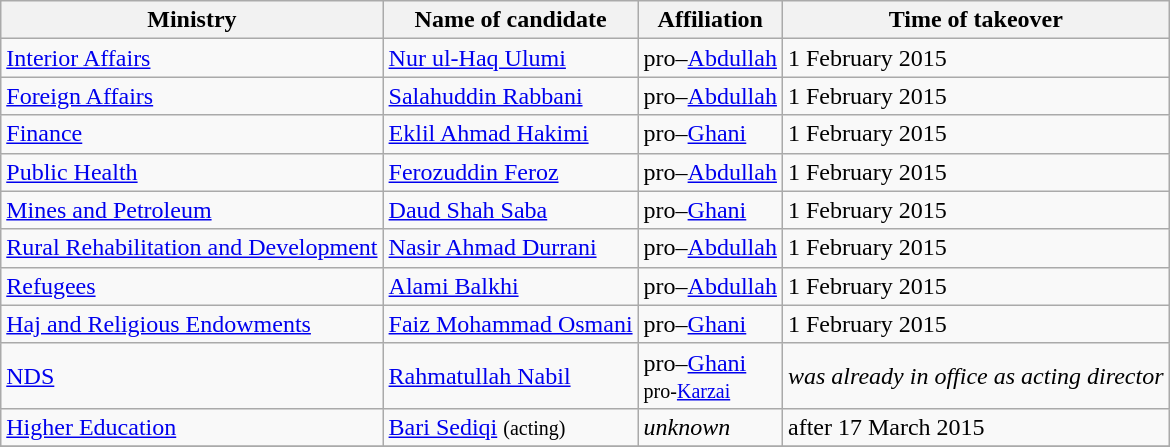<table class="wikitable sortable">
<tr>
<th><strong>Ministry</strong></th>
<th><strong>Name of candidate</strong></th>
<th><strong>Affiliation</strong></th>
<th><strong>Time of takeover</strong></th>
</tr>
<tr>
<td><a href='#'>Interior Affairs</a></td>
<td><a href='#'>Nur ul-Haq Ulumi</a></td>
<td>pro–<a href='#'>Abdullah</a></td>
<td>1 February 2015</td>
</tr>
<tr>
<td><a href='#'>Foreign Affairs</a></td>
<td><a href='#'>Salahuddin Rabbani</a></td>
<td>pro–<a href='#'>Abdullah</a></td>
<td>1 February 2015</td>
</tr>
<tr>
<td><a href='#'>Finance</a></td>
<td><a href='#'>Eklil Ahmad Hakimi</a></td>
<td>pro–<a href='#'>Ghani</a></td>
<td>1 February 2015</td>
</tr>
<tr>
<td><a href='#'>Public Health</a></td>
<td><a href='#'>Ferozuddin Feroz</a></td>
<td>pro–<a href='#'>Abdullah</a></td>
<td>1 February 2015</td>
</tr>
<tr>
<td><a href='#'>Mines and Petroleum</a></td>
<td><a href='#'>Daud Shah Saba</a></td>
<td>pro–<a href='#'>Ghani</a></td>
<td>1 February 2015</td>
</tr>
<tr>
<td><a href='#'>Rural Rehabilitation and Development</a></td>
<td><a href='#'>Nasir Ahmad Durrani</a></td>
<td>pro–<a href='#'>Abdullah</a></td>
<td>1 February 2015</td>
</tr>
<tr>
<td><a href='#'>Refugees</a></td>
<td><a href='#'>Alami Balkhi</a></td>
<td>pro–<a href='#'>Abdullah</a></td>
<td>1 February 2015</td>
</tr>
<tr>
<td><a href='#'>Haj and Religious Endowments</a></td>
<td><a href='#'>Faiz Mohammad Osmani</a></td>
<td>pro–<a href='#'>Ghani</a></td>
<td>1 February 2015</td>
</tr>
<tr>
<td><a href='#'>NDS</a></td>
<td><a href='#'>Rahmatullah Nabil</a></td>
<td>pro–<a href='#'>Ghani</a><br><small>pro-<a href='#'>Karzai</a></small></td>
<td><em>was already in office as acting director</em></td>
</tr>
<tr>
<td><a href='#'>Higher Education</a></td>
<td><a href='#'>Bari Sediqi</a> <small>(acting)</small></td>
<td><em>unknown</em></td>
<td>after 17 March 2015</td>
</tr>
<tr>
</tr>
</table>
